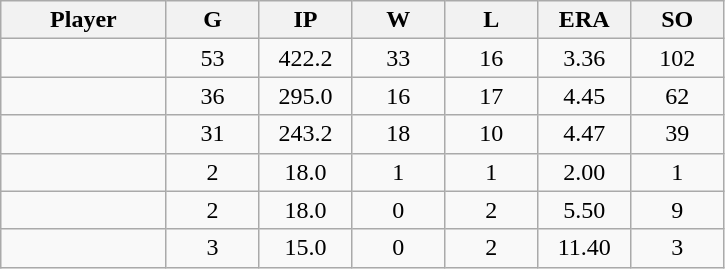<table class="wikitable sortable">
<tr>
<th bgcolor="#DDDDFF" width="16%">Player</th>
<th bgcolor="#DDDDFF" width="9%">G</th>
<th bgcolor="#DDDDFF" width="9%">IP</th>
<th bgcolor="#DDDDFF" width="9%">W</th>
<th bgcolor="#DDDDFF" width="9%">L</th>
<th bgcolor="#DDDDFF" width="9%">ERA</th>
<th bgcolor="#DDDDFF" width="9%">SO</th>
</tr>
<tr align="center">
<td></td>
<td>53</td>
<td>422.2</td>
<td>33</td>
<td>16</td>
<td>3.36</td>
<td>102</td>
</tr>
<tr align="center">
<td></td>
<td>36</td>
<td>295.0</td>
<td>16</td>
<td>17</td>
<td>4.45</td>
<td>62</td>
</tr>
<tr align="center">
<td></td>
<td>31</td>
<td>243.2</td>
<td>18</td>
<td>10</td>
<td>4.47</td>
<td>39</td>
</tr>
<tr align="center">
<td></td>
<td>2</td>
<td>18.0</td>
<td>1</td>
<td>1</td>
<td>2.00</td>
<td>1</td>
</tr>
<tr align="center">
<td></td>
<td>2</td>
<td>18.0</td>
<td>0</td>
<td>2</td>
<td>5.50</td>
<td>9</td>
</tr>
<tr align="center">
<td></td>
<td>3</td>
<td>15.0</td>
<td>0</td>
<td>2</td>
<td>11.40</td>
<td>3</td>
</tr>
</table>
